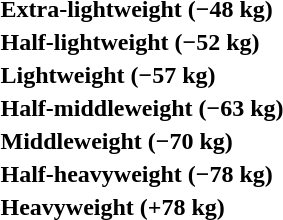<table>
<tr>
<th rowspan=2 style="text-align:left;">Extra-lightweight (−48 kg)</th>
<td rowspan=2></td>
<td rowspan=2></td>
<td></td>
</tr>
<tr>
<td></td>
</tr>
<tr>
<th rowspan=2 style="text-align:left;">Half-lightweight (−52 kg)</th>
<td rowspan=2></td>
<td rowspan=2></td>
<td></td>
</tr>
<tr>
<td></td>
</tr>
<tr>
<th rowspan=2 style="text-align:left;">Lightweight (−57 kg)</th>
<td rowspan=2></td>
<td rowspan=2></td>
<td></td>
</tr>
<tr>
<td></td>
</tr>
<tr>
<th rowspan=2 style="text-align:left;">Half-middleweight (−63 kg)</th>
<td rowspan=2></td>
<td rowspan=2></td>
<td></td>
</tr>
<tr>
<td></td>
</tr>
<tr>
<th rowspan=2 style="text-align:left;">Middleweight (−70 kg)</th>
<td rowspan=2></td>
<td rowspan=2></td>
<td></td>
</tr>
<tr>
<td></td>
</tr>
<tr>
<th rowspan=2 style="text-align:left;">Half-heavyweight (−78 kg)</th>
<td rowspan=2></td>
<td rowspan=2></td>
<td></td>
</tr>
<tr>
<td></td>
</tr>
<tr>
<th rowspan=2 style="text-align:left;">Heavyweight (+78 kg)</th>
<td rowspan=2></td>
<td rowspan=2></td>
<td></td>
</tr>
<tr>
<td></td>
</tr>
</table>
